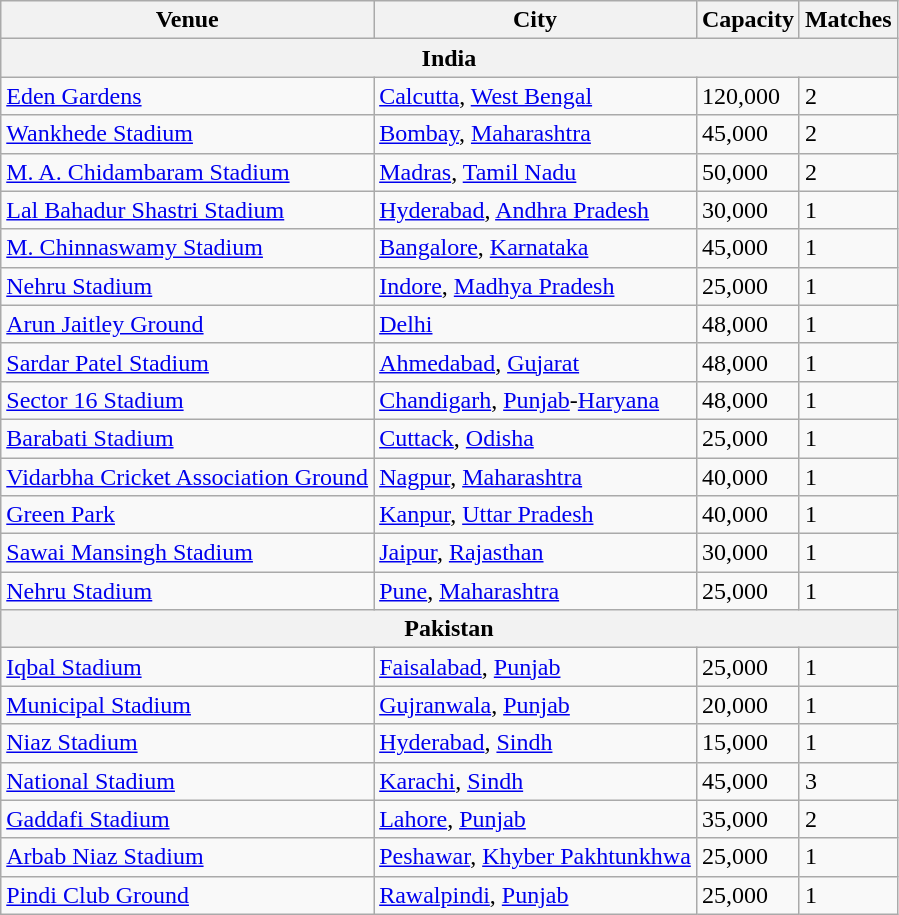<table class="wikitable">
<tr>
<th>Venue</th>
<th>City</th>
<th>Capacity</th>
<th>Matches</th>
</tr>
<tr>
<th colspan=4>India</th>
</tr>
<tr>
<td><a href='#'>Eden Gardens</a></td>
<td><a href='#'>Calcutta</a>, <a href='#'>West Bengal</a></td>
<td>120,000</td>
<td>2</td>
</tr>
<tr>
<td><a href='#'>Wankhede Stadium</a></td>
<td><a href='#'>Bombay</a>, <a href='#'>Maharashtra</a></td>
<td>45,000</td>
<td>2</td>
</tr>
<tr>
<td><a href='#'>M. A. Chidambaram Stadium</a></td>
<td><a href='#'>Madras</a>, <a href='#'>Tamil Nadu</a></td>
<td>50,000</td>
<td>2</td>
</tr>
<tr>
<td><a href='#'>Lal Bahadur Shastri Stadium</a></td>
<td><a href='#'>Hyderabad</a>, <a href='#'>Andhra Pradesh</a></td>
<td>30,000</td>
<td>1</td>
</tr>
<tr>
<td><a href='#'>M. Chinnaswamy Stadium</a></td>
<td><a href='#'>Bangalore</a>, <a href='#'>Karnataka</a></td>
<td>45,000</td>
<td>1</td>
</tr>
<tr>
<td><a href='#'>Nehru Stadium</a></td>
<td><a href='#'>Indore</a>, <a href='#'>Madhya Pradesh</a></td>
<td>25,000</td>
<td>1</td>
</tr>
<tr>
<td><a href='#'>Arun Jaitley Ground</a></td>
<td><a href='#'>Delhi</a></td>
<td>48,000</td>
<td>1</td>
</tr>
<tr>
<td><a href='#'>Sardar Patel Stadium</a></td>
<td><a href='#'>Ahmedabad</a>, <a href='#'>Gujarat</a></td>
<td>48,000</td>
<td>1</td>
</tr>
<tr>
<td><a href='#'>Sector 16 Stadium</a></td>
<td><a href='#'>Chandigarh</a>, <a href='#'>Punjab</a>-<a href='#'>Haryana</a></td>
<td>48,000</td>
<td>1</td>
</tr>
<tr>
<td><a href='#'>Barabati Stadium</a></td>
<td><a href='#'>Cuttack</a>, <a href='#'>Odisha</a></td>
<td>25,000</td>
<td>1</td>
</tr>
<tr>
<td><a href='#'>Vidarbha Cricket Association Ground</a></td>
<td><a href='#'>Nagpur</a>, <a href='#'>Maharashtra</a></td>
<td>40,000</td>
<td>1</td>
</tr>
<tr>
<td><a href='#'>Green Park</a></td>
<td><a href='#'>Kanpur</a>, <a href='#'>Uttar Pradesh</a></td>
<td>40,000</td>
<td>1</td>
</tr>
<tr>
<td><a href='#'>Sawai Mansingh Stadium</a></td>
<td><a href='#'>Jaipur</a>, <a href='#'>Rajasthan</a></td>
<td>30,000</td>
<td>1</td>
</tr>
<tr>
<td><a href='#'>Nehru Stadium</a></td>
<td><a href='#'>Pune</a>, <a href='#'>Maharashtra</a></td>
<td>25,000</td>
<td>1</td>
</tr>
<tr>
<th colspan=4>Pakistan</th>
</tr>
<tr>
<td><a href='#'>Iqbal Stadium</a></td>
<td><a href='#'>Faisalabad</a>, <a href='#'>Punjab</a></td>
<td>25,000</td>
<td>1</td>
</tr>
<tr>
<td><a href='#'>Municipal Stadium</a></td>
<td><a href='#'>Gujranwala</a>, <a href='#'>Punjab</a></td>
<td>20,000</td>
<td>1</td>
</tr>
<tr>
<td><a href='#'>Niaz Stadium</a></td>
<td><a href='#'>Hyderabad</a>, <a href='#'>Sindh</a></td>
<td>15,000</td>
<td>1</td>
</tr>
<tr>
<td><a href='#'>National Stadium</a></td>
<td><a href='#'>Karachi</a>, <a href='#'>Sindh</a></td>
<td>45,000</td>
<td>3</td>
</tr>
<tr>
<td><a href='#'>Gaddafi Stadium</a></td>
<td><a href='#'>Lahore</a>, <a href='#'>Punjab</a></td>
<td>35,000</td>
<td>2</td>
</tr>
<tr>
<td><a href='#'>Arbab Niaz Stadium</a></td>
<td><a href='#'>Peshawar</a>, <a href='#'>Khyber Pakhtunkhwa</a></td>
<td>25,000</td>
<td>1</td>
</tr>
<tr>
<td><a href='#'>Pindi Club Ground</a></td>
<td><a href='#'>Rawalpindi</a>, <a href='#'>Punjab</a></td>
<td>25,000</td>
<td>1</td>
</tr>
</table>
